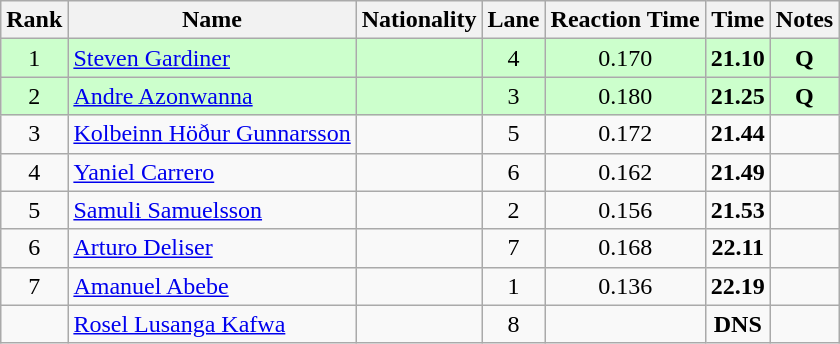<table class="wikitable sortable" style="text-align:center">
<tr>
<th>Rank</th>
<th>Name</th>
<th>Nationality</th>
<th>Lane</th>
<th>Reaction Time</th>
<th>Time</th>
<th>Notes</th>
</tr>
<tr bgcolor=ccffcc>
<td>1</td>
<td align=left><a href='#'>Steven Gardiner</a></td>
<td align=left></td>
<td>4</td>
<td>0.170</td>
<td><strong>21.10</strong></td>
<td><strong>Q</strong></td>
</tr>
<tr bgcolor=ccffcc>
<td>2</td>
<td align=left><a href='#'>Andre Azonwanna</a></td>
<td align=left></td>
<td>3</td>
<td>0.180</td>
<td><strong>21.25</strong></td>
<td><strong>Q</strong></td>
</tr>
<tr>
<td>3</td>
<td align=left><a href='#'>Kolbeinn Höður Gunnarsson</a></td>
<td align=left></td>
<td>5</td>
<td>0.172</td>
<td><strong>21.44</strong></td>
<td></td>
</tr>
<tr>
<td>4</td>
<td align=left><a href='#'>Yaniel Carrero</a></td>
<td align=left></td>
<td>6</td>
<td>0.162</td>
<td><strong>21.49</strong></td>
<td></td>
</tr>
<tr>
<td>5</td>
<td align=left><a href='#'>Samuli Samuelsson</a></td>
<td align=left></td>
<td>2</td>
<td>0.156</td>
<td><strong>21.53</strong></td>
<td></td>
</tr>
<tr>
<td>6</td>
<td align=left><a href='#'>Arturo Deliser</a></td>
<td align=left></td>
<td>7</td>
<td>0.168</td>
<td><strong>22.11</strong></td>
<td></td>
</tr>
<tr>
<td>7</td>
<td align=left><a href='#'>Amanuel Abebe</a></td>
<td align=left></td>
<td>1</td>
<td>0.136</td>
<td><strong>22.19</strong></td>
<td></td>
</tr>
<tr>
<td></td>
<td align=left><a href='#'>Rosel Lusanga Kafwa</a></td>
<td align=left></td>
<td>8</td>
<td></td>
<td><strong>DNS</strong></td>
<td></td>
</tr>
</table>
